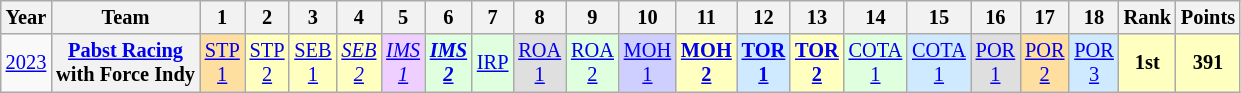<table class="wikitable" style="text-align:center; font-size:85%">
<tr>
<th>Year</th>
<th>Team</th>
<th>1</th>
<th>2</th>
<th>3</th>
<th>4</th>
<th>5</th>
<th>6</th>
<th>7</th>
<th>8</th>
<th>9</th>
<th>10</th>
<th>11</th>
<th>12</th>
<th>13</th>
<th>14</th>
<th>15</th>
<th>16</th>
<th>17</th>
<th>18</th>
<th>Rank</th>
<th>Points</th>
</tr>
<tr>
<td><a href='#'>2023</a></td>
<th nowrap><a href='#'>Pabst Racing</a><br>with Force Indy</th>
<td style="background:#FFDF9F;"><a href='#'>STP<br>1</a><br></td>
<td style="background:#FFFFBF;"><a href='#'>STP<br>2</a><br></td>
<td style="background:#FFFFBF;"><a href='#'>SEB<br>1</a><br></td>
<td style="background:#FFFFBF;"><em><a href='#'>SEB<br>2</a></em><br></td>
<td style="background:#EFCFFF;"><em><a href='#'>IMS<br>1</a></em><br></td>
<td style="background:#DFFFDF;"><strong><em><a href='#'>IMS<br>2</a></em></strong><br></td>
<td style="background:#DFFFDF;"><a href='#'>IRP</a><br></td>
<td style="background:#DFDFDF;"><a href='#'>ROA<br>1</a><br></td>
<td style="background:#DFFFDF;"><a href='#'>ROA<br>2</a><br></td>
<td style="background:#CFCFFF;"><a href='#'>MOH<br>1</a><br></td>
<td style="background:#FFFFBF;"><strong><a href='#'>MOH<br>2</a></strong><br></td>
<td style="background:#CFEAFF;"><strong><a href='#'>TOR<br>1</a></strong><br></td>
<td style="background:#FFFFBF;"><strong><a href='#'>TOR<br>2</a></strong><br></td>
<td style="background:#DFFFDF;"><a href='#'>COTA<br>1</a><br></td>
<td style="background:#CFEAFF;"><a href='#'>COTA<br>1</a><br></td>
<td style="background:#DFDFDF;"><a href='#'>POR<br>1</a><br></td>
<td style="background:#FFDF9F;"><a href='#'>POR<br>2</a><br></td>
<td style="background:#CFEAFF;"><a href='#'>POR<br>3</a><br></td>
<th style="background:#FFFFBF;">1st</th>
<th style="background:#FFFFBF;">391</th>
</tr>
</table>
